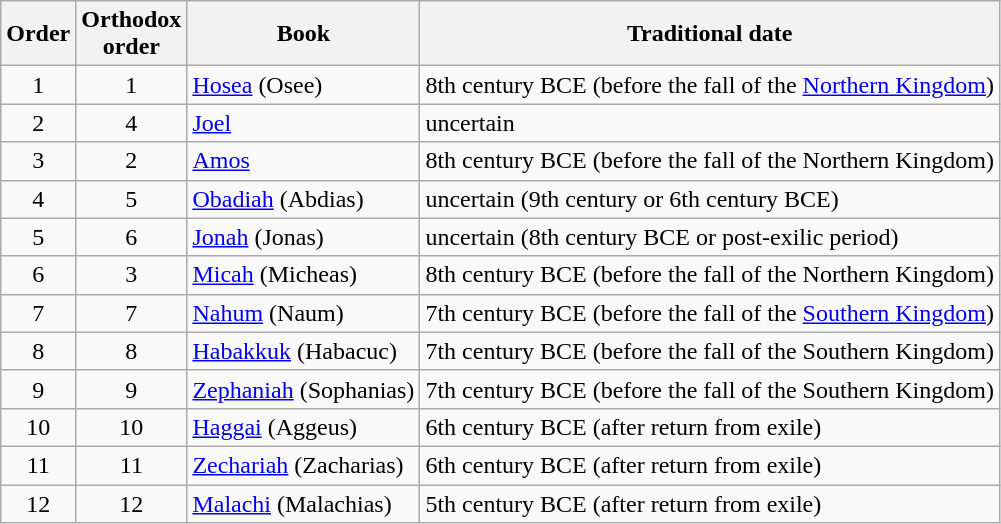<table class="wikitable sortable" style="textalign:center;">
<tr>
<th>Order</th>
<th>Orthodox <br>order</th>
<th>Book</th>
<th>Traditional date</th>
</tr>
<tr>
<td align=center>1</td>
<td align=center>1</td>
<td><a href='#'>Hosea</a> (Osee)</td>
<td>8th century BCE (before the fall of the <a href='#'>Northern Kingdom</a>)</td>
</tr>
<tr>
<td align=center>2</td>
<td align=center>4</td>
<td><a href='#'>Joel</a></td>
<td>uncertain</td>
</tr>
<tr>
<td align=center>3</td>
<td align=center>2</td>
<td><a href='#'>Amos</a></td>
<td>8th century BCE (before the fall of the Northern Kingdom)</td>
</tr>
<tr>
<td align=center>4</td>
<td align=center>5</td>
<td><a href='#'>Obadiah</a> (Abdias)</td>
<td>uncertain (9th century or 6th century BCE)</td>
</tr>
<tr>
<td align=center>5</td>
<td align=center>6</td>
<td><a href='#'>Jonah</a> (Jonas)</td>
<td>uncertain (8th century BCE or post-exilic period)</td>
</tr>
<tr>
<td align=center>6</td>
<td align=center>3</td>
<td><a href='#'>Micah</a> (Micheas)</td>
<td>8th century BCE (before the fall of the Northern Kingdom)</td>
</tr>
<tr>
<td align=center>7</td>
<td align=center>7</td>
<td><a href='#'>Nahum</a> (Naum)</td>
<td>7th century BCE (before the fall of the <a href='#'>Southern Kingdom</a>)</td>
</tr>
<tr>
<td align=center>8</td>
<td align=center>8</td>
<td><a href='#'>Habakkuk</a> (Habacuc)</td>
<td>7th century BCE (before the fall of the Southern Kingdom)</td>
</tr>
<tr>
<td align=center>9</td>
<td align=center>9</td>
<td><a href='#'>Zephaniah</a> (Sophanias)</td>
<td>7th century BCE (before the fall of the Southern Kingdom)</td>
</tr>
<tr>
<td align=center>10</td>
<td align=center>10</td>
<td><a href='#'>Haggai</a> (Aggeus)</td>
<td>6th century BCE (after return from exile)</td>
</tr>
<tr>
<td align=center>11</td>
<td align=center>11</td>
<td><a href='#'>Zechariah</a> (Zacharias)</td>
<td>6th century BCE (after return from exile)</td>
</tr>
<tr>
<td align=center>12</td>
<td align=center>12</td>
<td><a href='#'>Malachi</a> (Malachias)</td>
<td>5th century BCE (after return from exile)</td>
</tr>
</table>
